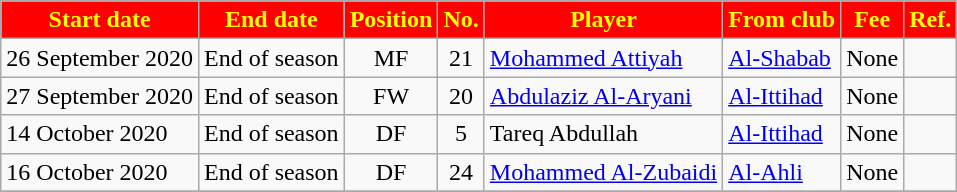<table class="wikitable sortable">
<tr>
<th style="background:red; color:yellow;"><strong>Start date</strong></th>
<th style="background:red; color:yellow;"><strong>End date</strong></th>
<th style="background:red; color:yellow;"><strong>Position</strong></th>
<th style="background:red; color:yellow;"><strong>No.</strong></th>
<th style="background:red; color:yellow;"><strong>Player</strong></th>
<th style="background:red; color:yellow;"><strong>From club</strong></th>
<th style="background:red; color:yellow;"><strong>Fee</strong></th>
<th style="background:red; color:yellow;"><strong>Ref.</strong></th>
</tr>
<tr>
<td>26 September 2020</td>
<td>End of season</td>
<td style="text-align:center;">MF</td>
<td style="text-align:center;">21</td>
<td style="text-align:left;"> <a href='#'>Mohammed Attiyah</a></td>
<td style="text-align:left;"> <a href='#'>Al-Shabab</a></td>
<td>None</td>
<td></td>
</tr>
<tr>
<td>27 September 2020</td>
<td>End of season</td>
<td style="text-align:center;">FW</td>
<td style="text-align:center;">20</td>
<td style="text-align:left;"> <a href='#'>Abdulaziz Al-Aryani</a></td>
<td style="text-align:left;"> <a href='#'>Al-Ittihad</a></td>
<td>None</td>
<td></td>
</tr>
<tr>
<td>14 October 2020</td>
<td>End of season</td>
<td style="text-align:center;">DF</td>
<td style="text-align:center;">5</td>
<td style="text-align:left;"> Tareq Abdullah</td>
<td style="text-align:left;"> <a href='#'>Al-Ittihad</a></td>
<td>None</td>
<td></td>
</tr>
<tr>
<td>16 October 2020</td>
<td>End of season</td>
<td style="text-align:center;">DF</td>
<td style="text-align:center;">24</td>
<td style="text-align:left;"> <a href='#'>Mohammed Al-Zubaidi</a></td>
<td style="text-align:left;"> <a href='#'>Al-Ahli</a></td>
<td>None</td>
<td></td>
</tr>
<tr>
</tr>
</table>
